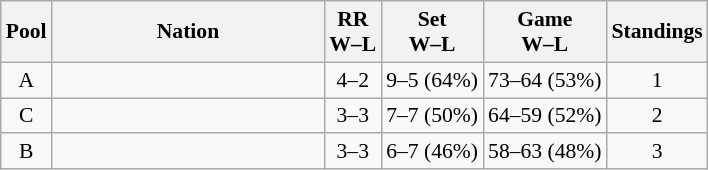<table class="wikitable" style=font-size:90%>
<tr>
<th>Pool</th>
<th width="175">Nation</th>
<th>RR <br>W–L</th>
<th>Set <br>W–L</th>
<th>Game <br>W–L</th>
<th>Standings</th>
</tr>
<tr align=center>
<td>A</td>
<td align=left><strong></strong></td>
<td>4–2</td>
<td>9–5 (64%)</td>
<td>73–64 (53%)</td>
<td>1</td>
</tr>
<tr align=center>
<td>C</td>
<td align=left></td>
<td>3–3</td>
<td>7–7 (50%)</td>
<td>64–59 (52%)</td>
<td>2</td>
</tr>
<tr align=center>
<td>B</td>
<td align=left></td>
<td>3–3</td>
<td>6–7 (46%)</td>
<td>58–63 (48%)</td>
<td>3</td>
</tr>
</table>
